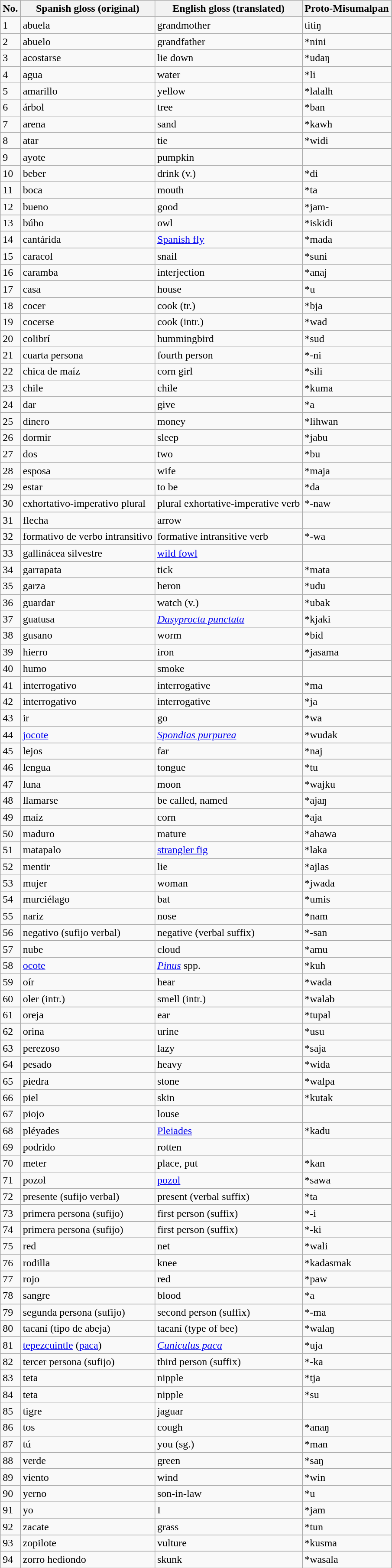<table class="wikitable sortable">
<tr>
<th>No.</th>
<th>Spanish gloss (original)</th>
<th>English gloss (translated)</th>
<th>Proto-Misumalpan</th>
</tr>
<tr>
<td>1</td>
<td>abuela</td>
<td>grandmother</td>
<td>titiŋ</td>
</tr>
<tr>
<td>2</td>
<td>abuelo</td>
<td>grandfather</td>
<td>*nini</td>
</tr>
<tr>
<td>3</td>
<td>acostarse</td>
<td>lie down</td>
<td>*udaŋ</td>
</tr>
<tr>
<td>4</td>
<td>agua</td>
<td>water</td>
<td>*li</td>
</tr>
<tr>
<td>5</td>
<td>amarillo</td>
<td>yellow</td>
<td>*lalalh</td>
</tr>
<tr>
<td>6</td>
<td>árbol</td>
<td>tree</td>
<td>*ban</td>
</tr>
<tr>
<td>7</td>
<td>arena</td>
<td>sand</td>
<td>*kawh</td>
</tr>
<tr>
<td>8</td>
<td>atar</td>
<td>tie</td>
<td>*widi</td>
</tr>
<tr>
<td>9</td>
<td>ayote</td>
<td>pumpkin</td>
<td></td>
</tr>
<tr>
<td>10</td>
<td>beber</td>
<td>drink (v.)</td>
<td>*di</td>
</tr>
<tr>
<td>11</td>
<td>boca</td>
<td>mouth</td>
<td>*ta</td>
</tr>
<tr>
<td>12</td>
<td>bueno</td>
<td>good</td>
<td>*jam-</td>
</tr>
<tr>
<td>13</td>
<td>búho</td>
<td>owl</td>
<td>*iskidi</td>
</tr>
<tr>
<td>14</td>
<td>cantárida</td>
<td><a href='#'>Spanish fly</a></td>
<td>*mada</td>
</tr>
<tr>
<td>15</td>
<td>caracol</td>
<td>snail</td>
<td>*suni</td>
</tr>
<tr>
<td>16</td>
<td>caramba</td>
<td>interjection</td>
<td>*anaj</td>
</tr>
<tr>
<td>17</td>
<td>casa</td>
<td>house</td>
<td>*u</td>
</tr>
<tr>
<td>18</td>
<td>cocer</td>
<td>cook (tr.)</td>
<td>*bja</td>
</tr>
<tr>
<td>19</td>
<td>cocerse</td>
<td>cook (intr.)</td>
<td>*wad</td>
</tr>
<tr>
<td>20</td>
<td>colibrí</td>
<td>hummingbird</td>
<td>*sud</td>
</tr>
<tr>
<td>21</td>
<td>cuarta persona</td>
<td>fourth person</td>
<td>*-ni</td>
</tr>
<tr>
<td>22</td>
<td>chica de maíz</td>
<td>corn girl</td>
<td>*sili</td>
</tr>
<tr>
<td>23</td>
<td>chile</td>
<td>chile</td>
<td>*kuma</td>
</tr>
<tr>
<td>24</td>
<td>dar</td>
<td>give</td>
<td>*a</td>
</tr>
<tr>
<td>25</td>
<td>dinero</td>
<td>money</td>
<td>*lihwan</td>
</tr>
<tr>
<td>26</td>
<td>dormir</td>
<td>sleep</td>
<td>*jabu</td>
</tr>
<tr>
<td>27</td>
<td>dos</td>
<td>two</td>
<td>*bu</td>
</tr>
<tr>
<td>28</td>
<td>esposa</td>
<td>wife</td>
<td>*maja</td>
</tr>
<tr>
<td>29</td>
<td>estar</td>
<td>to be</td>
<td>*da</td>
</tr>
<tr>
<td>30</td>
<td>exhortativo-imperativo plural</td>
<td>plural exhortative-imperative verb</td>
<td>*-naw</td>
</tr>
<tr>
<td>31</td>
<td>flecha</td>
<td>arrow</td>
<td></td>
</tr>
<tr>
<td>32</td>
<td>formativo de verbo intransitivo</td>
<td>formative intransitive verb</td>
<td>*-wa</td>
</tr>
<tr>
<td>33</td>
<td>gallinácea silvestre</td>
<td><a href='#'>wild fowl</a></td>
<td></td>
</tr>
<tr>
<td>34</td>
<td>garrapata</td>
<td>tick</td>
<td>*mata</td>
</tr>
<tr>
<td>35</td>
<td>garza</td>
<td>heron</td>
<td>*udu</td>
</tr>
<tr>
<td>36</td>
<td>guardar</td>
<td>watch (v.)</td>
<td>*ubak</td>
</tr>
<tr>
<td>37</td>
<td>guatusa</td>
<td><em><a href='#'>Dasyprocta punctata</a></em></td>
<td>*kjaki</td>
</tr>
<tr>
<td>38</td>
<td>gusano</td>
<td>worm</td>
<td>*bid</td>
</tr>
<tr>
<td>39</td>
<td>hierro</td>
<td>iron</td>
<td>*jasama</td>
</tr>
<tr>
<td>40</td>
<td>humo</td>
<td>smoke</td>
<td></td>
</tr>
<tr>
<td>41</td>
<td>interrogativo</td>
<td>interrogative</td>
<td>*ma</td>
</tr>
<tr>
<td>42</td>
<td>interrogativo</td>
<td>interrogative</td>
<td>*ja</td>
</tr>
<tr>
<td>43</td>
<td>ir</td>
<td>go</td>
<td>*wa</td>
</tr>
<tr>
<td>44</td>
<td><a href='#'>jocote</a></td>
<td><em><a href='#'>Spondias purpurea</a></em></td>
<td>*wudak</td>
</tr>
<tr>
<td>45</td>
<td>lejos</td>
<td>far</td>
<td>*naj</td>
</tr>
<tr>
<td>46</td>
<td>lengua</td>
<td>tongue</td>
<td>*tu</td>
</tr>
<tr>
<td>47</td>
<td>luna</td>
<td>moon</td>
<td>*wajku</td>
</tr>
<tr>
<td>48</td>
<td>llamarse</td>
<td>be called, named</td>
<td>*ajaŋ</td>
</tr>
<tr>
<td>49</td>
<td>maíz</td>
<td>corn</td>
<td>*aja</td>
</tr>
<tr>
<td>50</td>
<td>maduro</td>
<td>mature</td>
<td>*ahawa</td>
</tr>
<tr>
<td>51</td>
<td>matapalo</td>
<td><a href='#'>strangler fig</a></td>
<td>*laka</td>
</tr>
<tr>
<td>52</td>
<td>mentir</td>
<td>lie</td>
<td>*ajlas</td>
</tr>
<tr>
<td>53</td>
<td>mujer</td>
<td>woman</td>
<td>*jwada</td>
</tr>
<tr>
<td>54</td>
<td>murciélago</td>
<td>bat</td>
<td>*umis</td>
</tr>
<tr>
<td>55</td>
<td>nariz</td>
<td>nose</td>
<td>*nam</td>
</tr>
<tr>
<td>56</td>
<td>negativo (sufijo verbal)</td>
<td>negative (verbal suffix)</td>
<td>*-san</td>
</tr>
<tr>
<td>57</td>
<td>nube</td>
<td>cloud</td>
<td>*amu</td>
</tr>
<tr>
<td>58</td>
<td><a href='#'>ocote</a></td>
<td><em><a href='#'>Pinus</a></em> spp.</td>
<td>*kuh</td>
</tr>
<tr>
<td>59</td>
<td>oír</td>
<td>hear</td>
<td>*wada</td>
</tr>
<tr>
<td>60</td>
<td>oler (intr.)</td>
<td>smell (intr.)</td>
<td>*walab</td>
</tr>
<tr>
<td>61</td>
<td>oreja</td>
<td>ear</td>
<td>*tupal</td>
</tr>
<tr>
<td>62</td>
<td>orina</td>
<td>urine</td>
<td>*usu</td>
</tr>
<tr>
<td>63</td>
<td>perezoso</td>
<td>lazy</td>
<td>*saja</td>
</tr>
<tr>
<td>64</td>
<td>pesado</td>
<td>heavy</td>
<td>*wida</td>
</tr>
<tr>
<td>65</td>
<td>piedra</td>
<td>stone</td>
<td>*walpa</td>
</tr>
<tr>
<td>66</td>
<td>piel</td>
<td>skin</td>
<td>*kutak</td>
</tr>
<tr>
<td>67</td>
<td>piojo</td>
<td>louse</td>
<td></td>
</tr>
<tr>
<td>68</td>
<td>pléyades</td>
<td><a href='#'>Pleiades</a></td>
<td>*kadu</td>
</tr>
<tr>
<td>69</td>
<td>podrido</td>
<td>rotten</td>
<td></td>
</tr>
<tr>
<td>70</td>
<td>meter</td>
<td>place, put</td>
<td>*kan</td>
</tr>
<tr>
<td>71</td>
<td>pozol</td>
<td><a href='#'>pozol</a></td>
<td>*sawa</td>
</tr>
<tr>
<td>72</td>
<td>presente (sufijo verbal)</td>
<td>present (verbal suffix)</td>
<td>*ta</td>
</tr>
<tr>
<td>73</td>
<td>primera persona (sufijo)</td>
<td>first person (suffix)</td>
<td>*-i</td>
</tr>
<tr>
<td>74</td>
<td>primera persona (sufijo)</td>
<td>first person (suffix)</td>
<td>*-ki</td>
</tr>
<tr>
<td>75</td>
<td>red</td>
<td>net</td>
<td>*wali</td>
</tr>
<tr>
<td>76</td>
<td>rodilla</td>
<td>knee</td>
<td>*kadasmak</td>
</tr>
<tr>
<td>77</td>
<td>rojo</td>
<td>red</td>
<td>*paw</td>
</tr>
<tr>
<td>78</td>
<td>sangre</td>
<td>blood</td>
<td>*a</td>
</tr>
<tr>
<td>79</td>
<td>segunda persona (sufijo)</td>
<td>second person (suffix)</td>
<td>*-ma</td>
</tr>
<tr>
<td>80</td>
<td>tacaní (tipo de abeja)</td>
<td>tacaní (type of bee)</td>
<td>*walaŋ</td>
</tr>
<tr>
<td>81</td>
<td><a href='#'>tepezcuintle</a> (<a href='#'>paca</a>)</td>
<td><em><a href='#'>Cuniculus paca</a></em></td>
<td>*uja</td>
</tr>
<tr>
<td>82</td>
<td>tercer persona (sufijo)</td>
<td>third person (suffix)</td>
<td>*-ka</td>
</tr>
<tr>
<td>83</td>
<td>teta</td>
<td>nipple</td>
<td>*tja</td>
</tr>
<tr>
<td>84</td>
<td>teta</td>
<td>nipple</td>
<td>*su</td>
</tr>
<tr>
<td>85</td>
<td>tigre</td>
<td>jaguar</td>
<td></td>
</tr>
<tr>
<td>86</td>
<td>tos</td>
<td>cough</td>
<td>*anaŋ</td>
</tr>
<tr>
<td>87</td>
<td>tú</td>
<td>you (sg.)</td>
<td>*man</td>
</tr>
<tr>
<td>88</td>
<td>verde</td>
<td>green</td>
<td>*saŋ</td>
</tr>
<tr>
<td>89</td>
<td>viento</td>
<td>wind</td>
<td>*win</td>
</tr>
<tr>
<td>90</td>
<td>yerno</td>
<td>son-in-law</td>
<td>*u</td>
</tr>
<tr>
<td>91</td>
<td>yo</td>
<td>I</td>
<td>*jam</td>
</tr>
<tr>
<td>92</td>
<td>zacate</td>
<td>grass</td>
<td>*tun</td>
</tr>
<tr>
<td>93</td>
<td>zopilote</td>
<td>vulture</td>
<td>*kusma</td>
</tr>
<tr>
<td>94</td>
<td>zorro hediondo</td>
<td>skunk</td>
<td>*wasala</td>
</tr>
</table>
